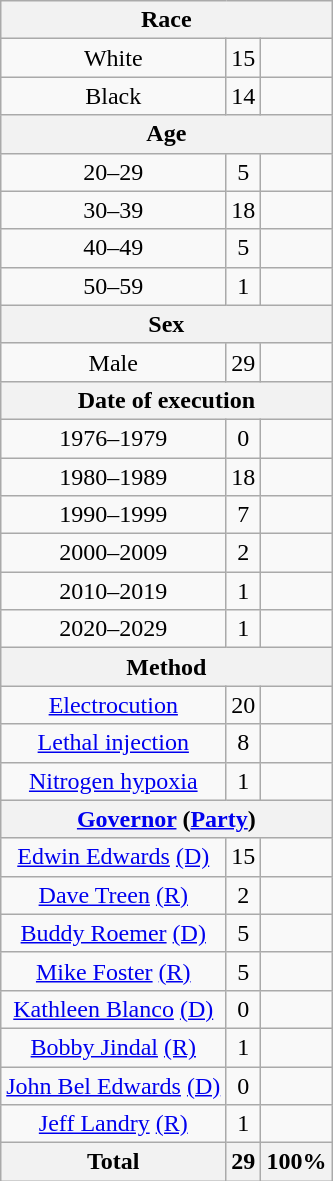<table class="wikitable" style="text-align:center;">
<tr>
<th colspan="3">Race</th>
</tr>
<tr>
<td>White</td>
<td>15</td>
<td></td>
</tr>
<tr>
<td>Black</td>
<td>14</td>
<td></td>
</tr>
<tr>
<th colspan="3">Age</th>
</tr>
<tr>
<td>20–29</td>
<td>5</td>
<td></td>
</tr>
<tr>
<td>30–39</td>
<td>18</td>
<td></td>
</tr>
<tr>
<td>40–49</td>
<td>5</td>
<td></td>
</tr>
<tr>
<td>50–59</td>
<td>1</td>
<td></td>
</tr>
<tr>
<th colspan="3">Sex</th>
</tr>
<tr>
<td>Male</td>
<td>29</td>
<td></td>
</tr>
<tr>
<th colspan="3">Date of execution</th>
</tr>
<tr>
<td>1976–1979</td>
<td>0</td>
<td></td>
</tr>
<tr>
<td>1980–1989</td>
<td>18</td>
<td></td>
</tr>
<tr>
<td>1990–1999</td>
<td>7</td>
<td></td>
</tr>
<tr>
<td>2000–2009</td>
<td>2</td>
<td></td>
</tr>
<tr>
<td>2010–2019</td>
<td>1</td>
<td></td>
</tr>
<tr>
<td>2020–2029</td>
<td>1</td>
<td></td>
</tr>
<tr>
<th colspan="3">Method</th>
</tr>
<tr>
<td><a href='#'>Electrocution</a></td>
<td>20</td>
<td></td>
</tr>
<tr>
<td><a href='#'>Lethal injection</a></td>
<td>8</td>
<td></td>
</tr>
<tr>
<td><a href='#'>Nitrogen hypoxia</a></td>
<td>1</td>
<td></td>
</tr>
<tr>
<th colspan="3"><a href='#'>Governor</a> (<a href='#'>Party</a>)</th>
</tr>
<tr>
<td><a href='#'>Edwin Edwards</a> <a href='#'>(D)</a></td>
<td>15</td>
<td></td>
</tr>
<tr>
<td><a href='#'>Dave Treen</a> <a href='#'>(R)</a></td>
<td>2</td>
<td></td>
</tr>
<tr>
<td><a href='#'>Buddy Roemer</a> <a href='#'>(D)</a></td>
<td>5</td>
<td></td>
</tr>
<tr>
<td><a href='#'>Mike Foster</a> <a href='#'>(R)</a></td>
<td>5</td>
<td></td>
</tr>
<tr>
<td><a href='#'>Kathleen Blanco</a> <a href='#'>(D)</a></td>
<td>0</td>
<td></td>
</tr>
<tr>
<td><a href='#'>Bobby Jindal</a> <a href='#'>(R)</a></td>
<td>1</td>
<td></td>
</tr>
<tr>
<td><a href='#'>John Bel Edwards</a> <a href='#'>(D)</a></td>
<td>0</td>
<td></td>
</tr>
<tr>
<td><a href='#'>Jeff Landry</a> <a href='#'>(R)</a></td>
<td>1</td>
<td></td>
</tr>
<tr>
<th>Total</th>
<th>29</th>
<th>100%</th>
</tr>
</table>
